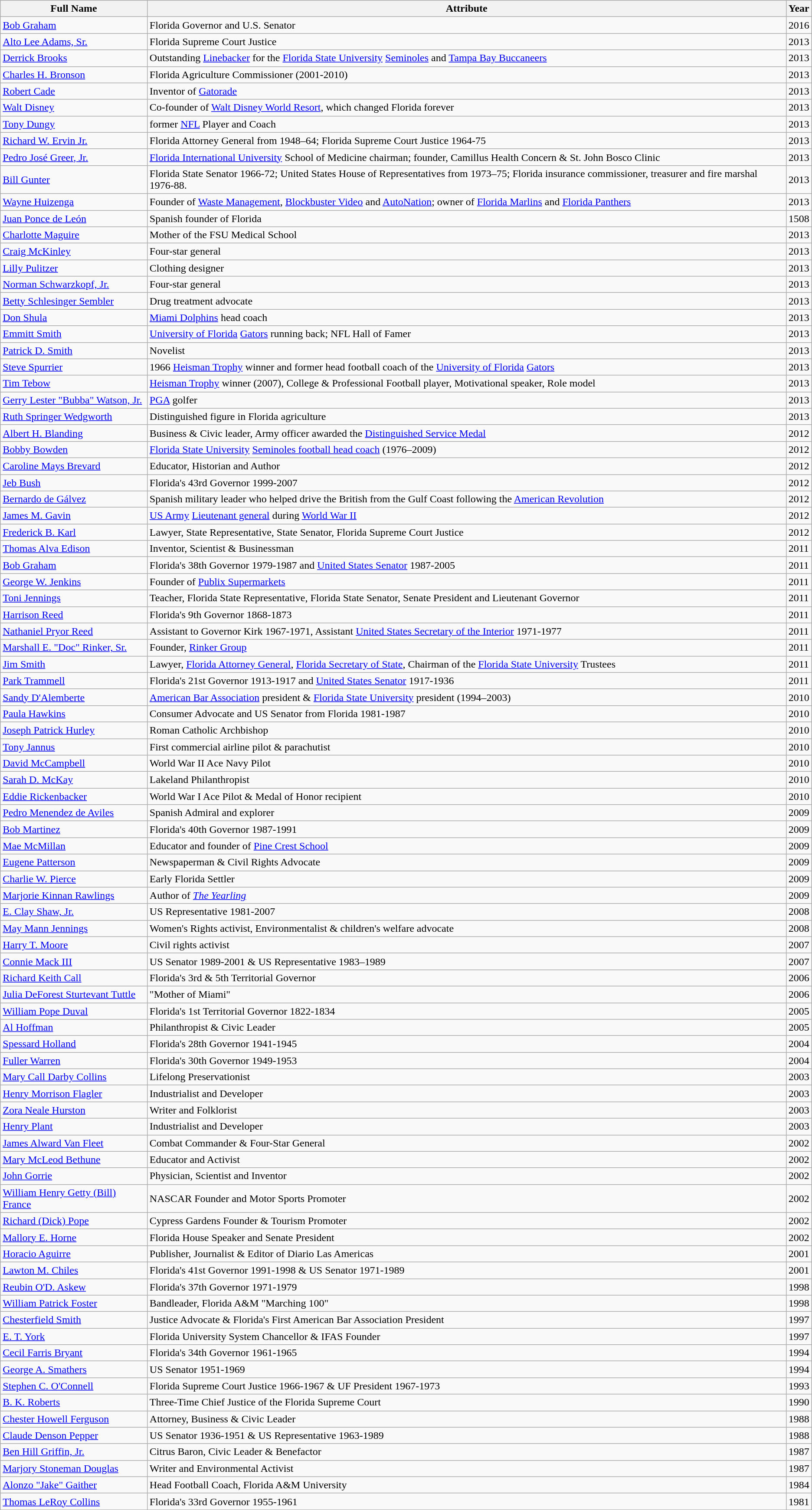<table class="wikitable sortable">
<tr>
<th>Full Name</th>
<th>Attribute</th>
<th>Year</th>
</tr>
<tr>
<td data-sort-value="GRA"><a href='#'>Bob Graham</a></td>
<td>Florida Governor and U.S. Senator</td>
<td>2016</td>
</tr>
<tr>
<td data-sort-value="ADA"><a href='#'>Alto Lee Adams, Sr.</a></td>
<td>Florida Supreme Court Justice</td>
<td>2013</td>
</tr>
<tr>
<td data-sort-value="BRO"><a href='#'>Derrick Brooks</a></td>
<td>Outstanding <a href='#'>Linebacker</a> for the <a href='#'>Florida State University</a> <a href='#'>Seminoles</a> and <a href='#'>Tampa Bay Buccaneers</a></td>
<td>2013</td>
</tr>
<tr>
<td data-sort-value="BRN"><a href='#'>Charles H. Bronson</a></td>
<td>Florida Agriculture Commissioner (2001-2010)</td>
<td>2013</td>
</tr>
<tr>
<td data-sort-value="CAD"><a href='#'>Robert Cade</a></td>
<td>Inventor of <a href='#'>Gatorade</a></td>
<td>2013</td>
</tr>
<tr>
<td data-sort-value="DIS"><a href='#'>Walt Disney</a></td>
<td>Co-founder of <a href='#'>Walt Disney World Resort</a>, which changed Florida forever</td>
<td>2013</td>
</tr>
<tr>
<td data-sort-value="DUN"><a href='#'>Tony Dungy</a></td>
<td>former <a href='#'>NFL</a> Player and Coach</td>
<td>2013</td>
</tr>
<tr>
<td data-sort-value="ERV"><a href='#'>Richard W. Ervin Jr.</a></td>
<td>Florida Attorney General from 1948–64; Florida Supreme Court Justice 1964-75</td>
<td>2013</td>
</tr>
<tr>
<td data-sort-value="GRE"><a href='#'>Pedro José Greer, Jr.</a></td>
<td><a href='#'>Florida International University</a> School of Medicine chairman; founder, Camillus Health Concern & St. John Bosco Clinic</td>
<td>2013</td>
</tr>
<tr>
<td data-sort-value="GUN"><a href='#'>Bill Gunter</a></td>
<td>Florida State Senator 1966-72; United States House of Representatives from 1973–75; Florida insurance commissioner, treasurer and fire marshal 1976-88.</td>
<td>2013</td>
</tr>
<tr>
<td data-sort-value="HUI"><a href='#'>Wayne Huizenga</a></td>
<td>Founder of <a href='#'>Waste Management</a>, <a href='#'>Blockbuster Video</a> and <a href='#'>AutoNation</a>; owner of <a href='#'>Florida Marlins</a> and <a href='#'>Florida Panthers</a></td>
<td>2013</td>
</tr>
<tr>
<td data-sort-value="PON"><a href='#'>Juan Ponce de León</a></td>
<td>Spanish founder of Florida</td>
<td>1508</td>
</tr>
<tr>
<td data-sort-value="MAG"><a href='#'>Charlotte Maguire</a></td>
<td>Mother of the FSU Medical School</td>
<td>2013</td>
</tr>
<tr>
<td data-sort-value="MCK"><a href='#'>Craig McKinley</a></td>
<td>Four-star general</td>
<td>2013</td>
</tr>
<tr>
<td data-sort-value="PUL"><a href='#'>Lilly Pulitzer</a></td>
<td>Clothing designer</td>
<td>2013</td>
</tr>
<tr>
<td data-sort-value="SCW"><a href='#'>Norman Schwarzkopf, Jr.</a></td>
<td>Four-star general</td>
<td>2013</td>
</tr>
<tr>
<td data-sort-value="SCL"><a href='#'>Betty Schlesinger Sembler</a></td>
<td>Drug treatment advocate</td>
<td>2013</td>
</tr>
<tr>
<td data-sort-value="SHU"><a href='#'>Don Shula</a></td>
<td><a href='#'>Miami Dolphins</a> head coach</td>
<td>2013</td>
</tr>
<tr>
<td data-sort-value="SME"><a href='#'>Emmitt Smith</a></td>
<td><a href='#'>University of Florida</a> <a href='#'>Gators</a> running back; NFL Hall of Famer</td>
<td>2013</td>
</tr>
<tr>
<td data-sort-value="SMP"><a href='#'>Patrick D. Smith</a></td>
<td>Novelist</td>
<td>2013</td>
</tr>
<tr>
<td data-sort-value="SPU"><a href='#'>Steve Spurrier</a></td>
<td>1966 <a href='#'>Heisman Trophy</a> winner and former head football coach of the <a href='#'>University of Florida</a> <a href='#'>Gators</a></td>
<td>2013</td>
</tr>
<tr>
<td data-sort-value="TEB"><a href='#'>Tim Tebow</a></td>
<td><a href='#'>Heisman Trophy</a> winner (2007), College & Professional Football player, Motivational speaker, Role model</td>
<td>2013</td>
</tr>
<tr>
<td data-sort-value="WAT"><a href='#'>Gerry Lester "Bubba" Watson, Jr.</a></td>
<td><a href='#'>PGA</a> golfer</td>
<td>2013</td>
</tr>
<tr>
<td data-sort-value="WED"><a href='#'>Ruth Springer Wedgworth</a></td>
<td>Distinguished figure in Florida agriculture</td>
<td>2013</td>
</tr>
<tr>
<td data-sort-value="BLA"><a href='#'>Albert H. Blanding</a></td>
<td>Business & Civic leader, Army officer awarded the <a href='#'>Distinguished Service Medal</a></td>
<td>2012</td>
</tr>
<tr>
<td data-sort-value="BOW"><a href='#'>Bobby Bowden</a></td>
<td><a href='#'>Florida State University</a> <a href='#'>Seminoles football head coach</a> (1976–2009)</td>
<td>2012</td>
</tr>
<tr>
<td data-sort-value="BRE"><a href='#'>Caroline Mays Brevard</a></td>
<td>Educator, Historian and Author</td>
<td>2012</td>
</tr>
<tr>
<td data-sort-value="BUS"><a href='#'>Jeb Bush</a></td>
<td>Florida's 43rd Governor 1999-2007</td>
<td>2012</td>
</tr>
<tr>
<td data-sort-value="GAL"><a href='#'>Bernardo de Gálvez</a></td>
<td>Spanish military leader who helped drive the British from the Gulf Coast following the <a href='#'>American Revolution</a></td>
<td>2012</td>
</tr>
<tr>
<td data-sort-value="GAV"><a href='#'>James M. Gavin</a></td>
<td><a href='#'>US Army</a> <a href='#'>Lieutenant general</a> during <a href='#'>World War II</a></td>
<td>2012</td>
</tr>
<tr>
<td data-sort-value="KAR"><a href='#'>Frederick B. Karl</a></td>
<td>Lawyer, State Representative, State Senator, Florida Supreme Court Justice</td>
<td>2012</td>
</tr>
<tr>
<td data-sort-value="EDI"><a href='#'>Thomas Alva Edison</a></td>
<td>Inventor, Scientist & Businessman</td>
<td>2011</td>
</tr>
<tr>
<td data-sort-value="GRB"><a href='#'>Bob Graham</a></td>
<td>Florida's 38th Governor 1979-1987 and <a href='#'>United States Senator</a> 1987-2005</td>
<td>2011</td>
</tr>
<tr>
<td data-sort-value="JEG"><a href='#'>George W. Jenkins</a></td>
<td>Founder of <a href='#'>Publix Supermarkets</a></td>
<td>2011</td>
</tr>
<tr>
<td data-sort-value="JET"><a href='#'>Toni Jennings</a></td>
<td>Teacher, Florida State Representative, Florida State Senator, Senate President and Lieutenant Governor</td>
<td>2011</td>
</tr>
<tr>
<td data-sort-value="REH"><a href='#'>Harrison Reed</a></td>
<td>Florida's 9th Governor 1868-1873</td>
<td>2011</td>
</tr>
<tr>
<td data-sort-value="REN"><a href='#'>Nathaniel Pryor Reed</a></td>
<td>Assistant to Governor Kirk 1967-1971, Assistant <a href='#'>United States Secretary of the Interior</a> 1971-1977</td>
<td>2011</td>
</tr>
<tr>
<td data-sort-value="RIN"><a href='#'>Marshall E. "Doc" Rinker, Sr.</a></td>
<td>Founder, <a href='#'>Rinker Group</a></td>
<td>2011</td>
</tr>
<tr>
<td data-sort-value="SMJ"><a href='#'>Jim Smith</a></td>
<td>Lawyer, <a href='#'>Florida Attorney General</a>, <a href='#'>Florida Secretary of State</a>, Chairman of the <a href='#'>Florida State University</a> Trustees</td>
<td>2011</td>
</tr>
<tr>
<td data-sort-value="TRA"><a href='#'>Park Trammell</a></td>
<td>Florida's 21st Governor 1913-1917 and <a href='#'>United States Senator</a> 1917-1936</td>
<td>2011</td>
</tr>
<tr>
<td data-sort-value="D'A"><a href='#'>Sandy D'Alemberte</a></td>
<td><a href='#'>American Bar Association</a> president & <a href='#'>Florida State University</a> president (1994–2003)</td>
<td>2010</td>
</tr>
<tr>
<td data-sort-value="HAW"><a href='#'>Paula Hawkins</a></td>
<td>Consumer Advocate and US Senator from Florida 1981-1987</td>
<td>2010</td>
</tr>
<tr>
<td data-sort-value="HUR"><a href='#'>Joseph Patrick Hurley</a></td>
<td>Roman Catholic Archbishop</td>
<td>2010</td>
</tr>
<tr>
<td data-sort-value="JAN"><a href='#'>Tony Jannus</a></td>
<td>First commercial airline pilot & parachutist</td>
<td>2010</td>
</tr>
<tr>
<td data-sort-value="MCC"><a href='#'>David McCampbell</a></td>
<td>World War II Ace Navy Pilot</td>
<td>2010</td>
</tr>
<tr>
<td data-sort-value="MCK"><a href='#'>Sarah D. McKay</a></td>
<td>Lakeland Philanthropist</td>
<td>2010</td>
</tr>
<tr>
<td data-sort-value="RIC"><a href='#'>Eddie Rickenbacker</a></td>
<td>World War I Ace Pilot & Medal of Honor recipient</td>
<td>2010</td>
</tr>
<tr>
<td data-sort-value="MEN"><a href='#'>Pedro Menendez de Aviles</a></td>
<td>Spanish Admiral and explorer</td>
<td>2009</td>
</tr>
<tr>
<td data-sort-value="MAR"><a href='#'>Bob Martinez</a></td>
<td>Florida's 40th Governor 1987-1991</td>
<td>2009</td>
</tr>
<tr>
<td data-sort-value="MCM"><a href='#'>Mae McMillan</a></td>
<td>Educator and founder of <a href='#'>Pine Crest School</a></td>
<td>2009</td>
</tr>
<tr>
<td data-sort-value="PAT"><a href='#'>Eugene Patterson</a></td>
<td>Newspaperman & Civil Rights Advocate</td>
<td>2009</td>
</tr>
<tr>
<td data-sort-value="PIE"><a href='#'>Charlie W. Pierce</a></td>
<td>Early Florida Settler</td>
<td>2009</td>
</tr>
<tr>
<td data-sort-value="RAW"><a href='#'>Marjorie Kinnan Rawlings</a></td>
<td>Author of <em><a href='#'>The Yearling</a></em></td>
<td>2009</td>
</tr>
<tr>
<td data-sort-value="SHA"><a href='#'>E. Clay Shaw, Jr.</a></td>
<td>US Representative 1981-2007</td>
<td>2008</td>
</tr>
<tr>
<td data-sort-value="JEN"><a href='#'>May Mann Jennings</a></td>
<td>Women's Rights activist, Environmentalist & children's welfare advocate</td>
<td>2008</td>
</tr>
<tr>
<td data-sort-value="MOO"><a href='#'>Harry T. Moore</a></td>
<td>Civil rights activist</td>
<td>2007</td>
</tr>
<tr>
<td data-sort-value="MAC"><a href='#'>Connie Mack III</a></td>
<td>US Senator 1989-2001 & US Representative 1983–1989</td>
<td>2007</td>
</tr>
<tr>
<td data-sort-value="CAL"><a href='#'>Richard Keith Call</a></td>
<td>Florida's 3rd & 5th Territorial Governor</td>
<td>2006</td>
</tr>
<tr>
<td data-sort-value="TUT"><a href='#'>Julia DeForest Sturtevant Tuttle</a></td>
<td>"Mother of Miami"</td>
<td>2006</td>
</tr>
<tr>
<td data-sort-value="DUV"><a href='#'>William Pope Duval</a></td>
<td>Florida's 1st Territorial Governor 1822-1834</td>
<td>2005</td>
</tr>
<tr>
<td data-sort-value="HOF"><a href='#'>Al Hoffman</a></td>
<td>Philanthropist & Civic Leader</td>
<td>2005</td>
</tr>
<tr>
<td data-sort-value="HOL"><a href='#'>Spessard Holland</a></td>
<td>Florida's 28th Governor 1941-1945</td>
<td>2004</td>
</tr>
<tr>
<td data-sort-value="WAR"><a href='#'>Fuller Warren</a></td>
<td>Florida's 30th Governor 1949-1953</td>
<td>2004</td>
</tr>
<tr>
<td data-sort-value="COM"><a href='#'>Mary Call Darby Collins</a></td>
<td>Lifelong Preservationist</td>
<td>2003</td>
</tr>
<tr>
<td data-sort-value="FLA"><a href='#'>Henry Morrison Flagler</a></td>
<td>Industrialist and Developer</td>
<td>2003</td>
</tr>
<tr>
<td data-sort-value="HUR"><a href='#'>Zora Neale Hurston</a></td>
<td>Writer and Folklorist</td>
<td>2003</td>
</tr>
<tr>
<td data-sort-value="PLA"><a href='#'>Henry Plant</a></td>
<td>Industrialist and Developer</td>
<td>2003</td>
</tr>
<tr>
<td data-sort-value="VAN"><a href='#'>James Alward Van Fleet</a></td>
<td>Combat Commander & Four-Star General</td>
<td>2002</td>
</tr>
<tr>
<td data-sort-value="BET"><a href='#'>Mary McLeod Bethune</a></td>
<td>Educator and Activist</td>
<td>2002</td>
</tr>
<tr>
<td data-sort-value="GOR"><a href='#'>John Gorrie</a></td>
<td>Physician, Scientist and Inventor</td>
<td>2002</td>
</tr>
<tr>
<td data-sort-value="FRA"><a href='#'>William Henry Getty (Bill) France</a></td>
<td>NASCAR Founder and Motor Sports Promoter</td>
<td>2002</td>
</tr>
<tr>
<td data-sort-value="POP"><a href='#'>Richard (Dick) Pope</a></td>
<td>Cypress Gardens Founder & Tourism Promoter</td>
<td>2002</td>
</tr>
<tr>
<td data-sort-value="HOR"><a href='#'>Mallory E. Horne</a></td>
<td>Florida House Speaker and Senate President</td>
<td>2002</td>
</tr>
<tr>
<td data-sort-value="AGU"><a href='#'>Horacio Aguirre</a></td>
<td>Publisher, Journalist & Editor of Diario Las Americas</td>
<td>2001</td>
</tr>
<tr>
<td data-sort-value="CHI"><a href='#'>Lawton M. Chiles</a></td>
<td>Florida's 41st Governor 1991-1998 & US Senator 1971-1989</td>
<td>2001</td>
</tr>
<tr>
<td data-sort-value="ASK"><a href='#'>Reubin O'D. Askew</a></td>
<td>Florida's 37th Governor 1971-1979</td>
<td>1998</td>
</tr>
<tr>
<td data-sort-value="FOS"><a href='#'>William Patrick Foster</a></td>
<td>Bandleader, Florida A&M "Marching 100"</td>
<td>1998</td>
</tr>
<tr>
<td data-sort-value="SMC"><a href='#'>Chesterfield Smith</a></td>
<td>Justice Advocate & Florida's First American Bar Association President</td>
<td>1997</td>
</tr>
<tr>
<td data-sort-value="YOR"><a href='#'>E. T. York</a></td>
<td>Florida University System Chancellor & IFAS Founder</td>
<td>1997</td>
</tr>
<tr>
<td data-sort-value="BRY"><a href='#'>Cecil Farris Bryant</a></td>
<td>Florida's 34th Governor 1961-1965</td>
<td>1994</td>
</tr>
<tr>
<td data-sort-value="SMA"><a href='#'>George A. Smathers</a></td>
<td>US Senator 1951-1969</td>
<td>1994</td>
</tr>
<tr>
<td data-sort-value="O'C"><a href='#'>Stephen C. O'Connell</a></td>
<td>Florida Supreme Court Justice 1966-1967 & UF President 1967-1973</td>
<td>1993</td>
</tr>
<tr>
<td data-sort-value="ROB"><a href='#'>B. K. Roberts</a></td>
<td>Three-Time Chief Justice of the Florida Supreme Court</td>
<td>1990</td>
</tr>
<tr>
<td data-sort-value="FER"><a href='#'>Chester Howell Ferguson</a></td>
<td>Attorney, Business & Civic Leader</td>
<td>1988</td>
</tr>
<tr>
<td data-sort-value="PEP"><a href='#'>Claude Denson Pepper</a></td>
<td>US Senator 1936-1951 & US Representative 1963-1989</td>
<td>1988</td>
</tr>
<tr>
<td data-sort-value="GRI"><a href='#'>Ben Hill Griffin, Jr.</a></td>
<td>Citrus Baron, Civic Leader & Benefactor</td>
<td>1987</td>
</tr>
<tr>
<td data-sort-value="DOU"><a href='#'>Marjory Stoneman Douglas</a></td>
<td>Writer and Environmental Activist</td>
<td>1987</td>
</tr>
<tr>
<td data-sort-value="GAI"><a href='#'>Alonzo "Jake" Gaither</a></td>
<td>Head Football Coach, Florida A&M University</td>
<td>1984</td>
</tr>
<tr>
<td data-sort-value="COL"><a href='#'>Thomas LeRoy Collins</a></td>
<td>Florida's 33rd Governor 1955-1961</td>
<td>1981</td>
</tr>
</table>
